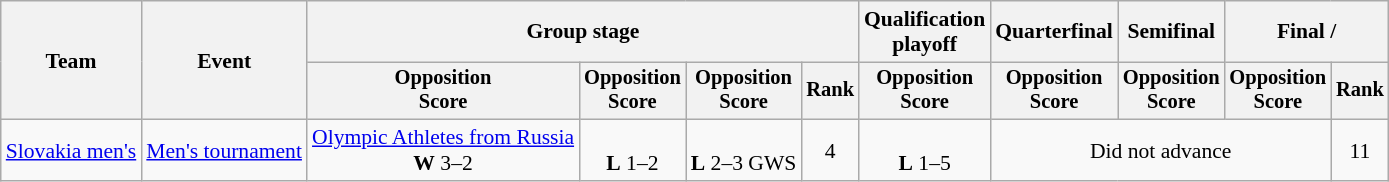<table class="wikitable" style="font-size:90%">
<tr>
<th rowspan=2>Team</th>
<th rowspan=2>Event</th>
<th colspan=4>Group stage</th>
<th>Qualification<br>playoff</th>
<th>Quarterfinal</th>
<th>Semifinal</th>
<th colspan=2>Final / </th>
</tr>
<tr style="font-size:95%">
<th>Opposition<br>Score</th>
<th>Opposition<br>Score</th>
<th>Opposition<br>Score</th>
<th>Rank</th>
<th>Opposition<br>Score</th>
<th>Opposition<br>Score</th>
<th>Opposition<br>Score</th>
<th>Opposition<br>Score</th>
<th>Rank</th>
</tr>
<tr align=center>
<td align=left><a href='#'>Slovakia men's</a></td>
<td align=left><a href='#'>Men's tournament</a></td>
<td> <a href='#'>Olympic Athletes from Russia</a><br><strong>W</strong> 3–2</td>
<td><br><strong>L</strong> 1–2</td>
<td><br><strong>L</strong> 2–3 GWS</td>
<td>4</td>
<td><br><strong>L</strong> 1–5</td>
<td colspan=3>Did not advance</td>
<td>11</td>
</tr>
</table>
